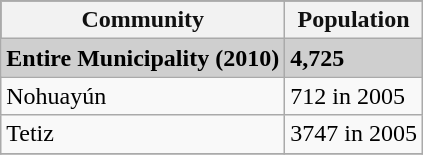<table class="wikitable">
<tr style="background:#111111; color:#111111;">
<th><strong>Community</strong></th>
<th><strong>Population</strong></th>
</tr>
<tr style="background:#CFCFCF;">
<td><strong>Entire Municipality (2010)</strong></td>
<td><strong>4,725</strong></td>
</tr>
<tr>
<td>Nohuayún</td>
<td>712 in 2005</td>
</tr>
<tr>
<td>Tetiz</td>
<td>3747 in 2005</td>
</tr>
<tr>
</tr>
</table>
